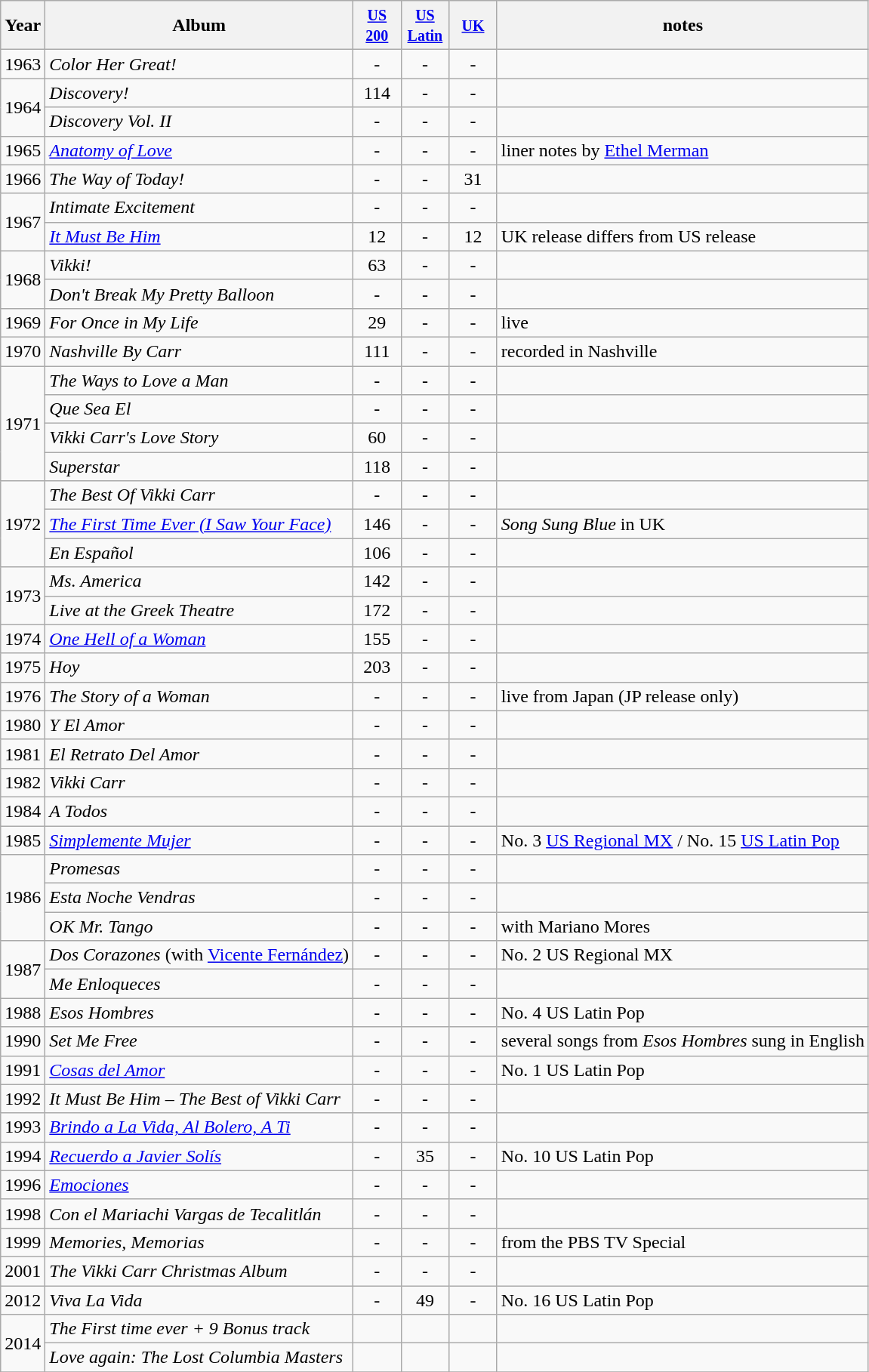<table class="wikitable">
<tr>
<th>Year</th>
<th>Album</th>
<th width="35"><a href='#'><small>US 200</small></a></th>
<th width="35"><a href='#'><small>US Latin</small></a></th>
<th width="35"><a href='#'><small>UK</small></a><br></th>
<th align="left">notes</th>
</tr>
<tr>
<td rowspan="1">1963</td>
<td><em>Color Her Great!</em></td>
<td align="center">-</td>
<td align="center">-</td>
<td align="center">-</td>
<td></td>
</tr>
<tr>
<td rowspan="2">1964</td>
<td><em>Discovery!</em></td>
<td align="center">114</td>
<td align="center">-</td>
<td align="center">-</td>
<td></td>
</tr>
<tr>
<td><em>Discovery Vol. II</em></td>
<td align="center">-</td>
<td align="center">-</td>
<td align="center">-</td>
<td></td>
</tr>
<tr>
<td rowspan="1">1965</td>
<td><em><a href='#'>Anatomy of Love</a></em></td>
<td align="center">-</td>
<td align="center">-</td>
<td align="center">-</td>
<td>liner notes by <a href='#'>Ethel Merman</a></td>
</tr>
<tr>
<td rowspan="1">1966</td>
<td><em>The Way of Today!</em></td>
<td align="center">-</td>
<td align="center">-</td>
<td align="center">31</td>
<td></td>
</tr>
<tr>
<td rowspan="2">1967</td>
<td><em>Intimate Excitement</em></td>
<td align="center">-</td>
<td align="center">-</td>
<td align="center">-</td>
<td></td>
</tr>
<tr>
<td><em><a href='#'>It Must Be Him</a></em></td>
<td align="center">12</td>
<td align="center">-</td>
<td align="center">12</td>
<td>UK release differs from US release</td>
</tr>
<tr>
<td rowspan="2">1968</td>
<td><em>Vikki!</em></td>
<td align="center">63</td>
<td align="center">-</td>
<td align="center">-</td>
<td></td>
</tr>
<tr>
<td><em>Don't Break My Pretty Balloon</em></td>
<td align="center">-</td>
<td align="center">-</td>
<td align="center">-</td>
<td></td>
</tr>
<tr>
<td rowspan="1">1969</td>
<td><em>For Once in My Life</em></td>
<td align="center">29</td>
<td align="center">-</td>
<td align="center">-</td>
<td>live</td>
</tr>
<tr>
<td rowspan="1">1970</td>
<td><em>Nashville By Carr</em></td>
<td align="center">111</td>
<td align="center">-</td>
<td align="center">-</td>
<td>recorded in Nashville</td>
</tr>
<tr>
<td rowspan="4">1971</td>
<td><em>The Ways to Love a Man</em></td>
<td align="center">-</td>
<td align="center">-</td>
<td align="center">-</td>
<td></td>
</tr>
<tr>
<td><em>Que Sea El</em></td>
<td align="center">-</td>
<td align="center">-</td>
<td align="center">-</td>
<td></td>
</tr>
<tr>
<td><em>Vikki Carr's Love Story</em></td>
<td align="center">60</td>
<td align="center">-</td>
<td align="center">-</td>
<td></td>
</tr>
<tr>
<td><em>Superstar</em></td>
<td align="center">118</td>
<td align="center">-</td>
<td align="center">-</td>
<td></td>
</tr>
<tr>
<td rowspan="3">1972</td>
<td><em>The Best Of Vikki Carr</em></td>
<td align="center">-</td>
<td align="center">-</td>
<td align="center">-</td>
<td></td>
</tr>
<tr>
<td><em><a href='#'>The First Time Ever (I Saw Your Face)</a></em></td>
<td align="center">146</td>
<td align="center">-</td>
<td align="center">-</td>
<td><em>Song Sung Blue</em> in UK</td>
</tr>
<tr>
<td><em>En Español</em></td>
<td align="center">106</td>
<td align="center">-</td>
<td align="center">-</td>
<td></td>
</tr>
<tr>
<td rowspan="2">1973</td>
<td><em>Ms. America</em></td>
<td align="center">142</td>
<td align="center">-</td>
<td align="center">-</td>
<td></td>
</tr>
<tr>
<td><em>Live at the Greek Theatre</em></td>
<td align="center">172</td>
<td align="center">-</td>
<td align="center">-</td>
<td></td>
</tr>
<tr>
<td rowspan="1">1974</td>
<td><em><a href='#'>One Hell of a Woman</a></em></td>
<td align="center">155</td>
<td align="center">-</td>
<td align="center">-</td>
<td></td>
</tr>
<tr>
<td rowspan="1">1975</td>
<td><em>Hoy</em></td>
<td align="center">203</td>
<td align="center">-</td>
<td align="center">-</td>
<td></td>
</tr>
<tr>
<td rowspan="1">1976</td>
<td><em>The Story of a Woman</em></td>
<td align="center">-</td>
<td align="center">-</td>
<td align="center">-</td>
<td>live from Japan (JP release only)</td>
</tr>
<tr>
<td rowspan="1">1980</td>
<td><em>Y El Amor</em></td>
<td align="center">-</td>
<td align="center">-</td>
<td align="center">-</td>
<td></td>
</tr>
<tr>
<td rowspan="1">1981</td>
<td><em>El Retrato Del Amor</em></td>
<td align="center">-</td>
<td align="center">-</td>
<td align="center">-</td>
<td></td>
</tr>
<tr>
<td rowspan="1">1982</td>
<td><em>Vikki Carr</em></td>
<td align="center">-</td>
<td align="center">-</td>
<td align="center">-</td>
<td></td>
</tr>
<tr>
<td rowspan="1">1984</td>
<td><em>A Todos</em></td>
<td align="center">-</td>
<td align="center">-</td>
<td align="center">-</td>
<td></td>
</tr>
<tr>
<td rowspan="1">1985</td>
<td><em><a href='#'>Simplemente Mujer</a></em></td>
<td align="center">-</td>
<td align="center">-</td>
<td align="center">-</td>
<td>No. 3 <a href='#'>US Regional MX</a> / No. 15 <a href='#'>US Latin Pop</a></td>
</tr>
<tr>
<td rowspan="3">1986</td>
<td><em>Promesas</em></td>
<td align="center">-</td>
<td align="center">-</td>
<td align="center">-</td>
<td></td>
</tr>
<tr>
<td><em>Esta Noche Vendras</em></td>
<td align="center">-</td>
<td align="center">-</td>
<td align="center">-</td>
<td></td>
</tr>
<tr>
<td><em>OK Mr. Tango</em></td>
<td align="center">-</td>
<td align="center">-</td>
<td align="center">-</td>
<td>with Mariano Mores</td>
</tr>
<tr>
<td rowspan="2">1987</td>
<td><em>Dos Corazones</em> (with <a href='#'>Vicente Fernández</a>)</td>
<td align="center">-</td>
<td align="center">-</td>
<td align="center">-</td>
<td>No. 2 US Regional MX</td>
</tr>
<tr>
<td><em>Me Enloqueces</em></td>
<td align="center">-</td>
<td align="center">-</td>
<td align="center">-</td>
<td></td>
</tr>
<tr>
<td rowspan="1">1988</td>
<td><em>Esos Hombres</em></td>
<td align="center">-</td>
<td align="center">-</td>
<td align="center">-</td>
<td>No. 4 US Latin Pop</td>
</tr>
<tr>
<td rowspan="1">1990</td>
<td><em>Set Me Free</em></td>
<td align="center">-</td>
<td align="center">-</td>
<td align="center">-</td>
<td>several songs from <em>Esos Hombres</em> sung in English</td>
</tr>
<tr>
<td rowspan="1">1991</td>
<td><em><a href='#'>Cosas del Amor</a></em></td>
<td align="center">-</td>
<td align="center">-</td>
<td align="center">-</td>
<td>No. 1 US Latin Pop</td>
</tr>
<tr>
<td rowspan="1">1992</td>
<td><em>It Must Be Him – The Best of Vikki Carr</em></td>
<td align="center">-</td>
<td align="center">-</td>
<td align="center">-</td>
<td></td>
</tr>
<tr>
<td rowspan="1">1993</td>
<td><em><a href='#'>Brindo a La Vida, Al Bolero, A Ti</a></em></td>
<td align="center">-</td>
<td align="center">-</td>
<td align="center">-</td>
<td></td>
</tr>
<tr>
<td rowspan="1">1994</td>
<td><em><a href='#'>Recuerdo a Javier Solís</a></em></td>
<td align="center">-</td>
<td align="center">35</td>
<td align="center">-</td>
<td>No. 10 US Latin Pop</td>
</tr>
<tr>
<td rowspan="1">1996</td>
<td><em><a href='#'>Emociones</a></em></td>
<td align="center">-</td>
<td align="center">-</td>
<td align="center">-</td>
<td></td>
</tr>
<tr>
<td rowspan="1">1998</td>
<td><em>Con el Mariachi Vargas de Tecalitlán</em></td>
<td align="center">-</td>
<td align="center">-</td>
<td align="center">-</td>
<td></td>
</tr>
<tr>
<td rowspan="1">1999</td>
<td><em>Memories, Memorias</em></td>
<td align="center">-</td>
<td align="center">-</td>
<td align="center">-</td>
<td>from the PBS TV Special</td>
</tr>
<tr>
<td rowspan="1">2001</td>
<td><em>The Vikki Carr Christmas Album</em></td>
<td align="center">-</td>
<td align="center">-</td>
<td align="center">-</td>
<td></td>
</tr>
<tr>
<td rowspan="1">2012</td>
<td><em>Viva La Vida</em></td>
<td align="center">-</td>
<td align="center">49</td>
<td align="center">-</td>
<td>No. 16 US Latin Pop</td>
</tr>
<tr>
<td rowspan="2">2014</td>
<td><em>The First time ever + 9 Bonus track</em></td>
<td align="Center"></td>
<td align="center"></td>
<td align="center"></td>
<td></td>
</tr>
<tr>
<td><em>Love again: The Lost Columbia Masters</em></td>
<td align="center"></td>
<td Aligh="Center"></td>
<td Align="center"></td>
<td></td>
</tr>
<tr>
</tr>
</table>
